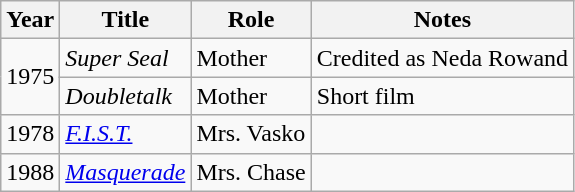<table class="wikitable">
<tr>
<th>Year</th>
<th>Title</th>
<th>Role</th>
<th>Notes</th>
</tr>
<tr>
<td rowspan="2">1975</td>
<td><em>Super Seal</em></td>
<td>Mother</td>
<td>Credited as Neda Rowand</td>
</tr>
<tr>
<td><em>Doubletalk</em></td>
<td>Mother</td>
<td>Short film</td>
</tr>
<tr>
<td>1978</td>
<td><em><a href='#'>F.I.S.T.</a></em></td>
<td>Mrs. Vasko</td>
<td></td>
</tr>
<tr>
<td>1988</td>
<td><em><a href='#'>Masquerade</a></em></td>
<td>Mrs. Chase</td>
<td></td>
</tr>
</table>
